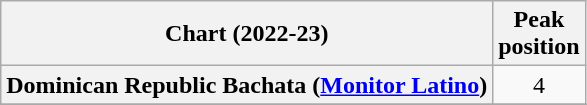<table class="wikitable sortable plainrowheaders" style="text-align:center">
<tr>
<th scope="col">Chart (2022-23)</th>
<th scope="col">Peak<br>position</th>
</tr>
<tr>
<th scope="row">Dominican Republic Bachata (<a href='#'>Monitor Latino</a>)</th>
<td align=center>4</td>
</tr>
<tr>
</tr>
<tr>
</tr>
</table>
